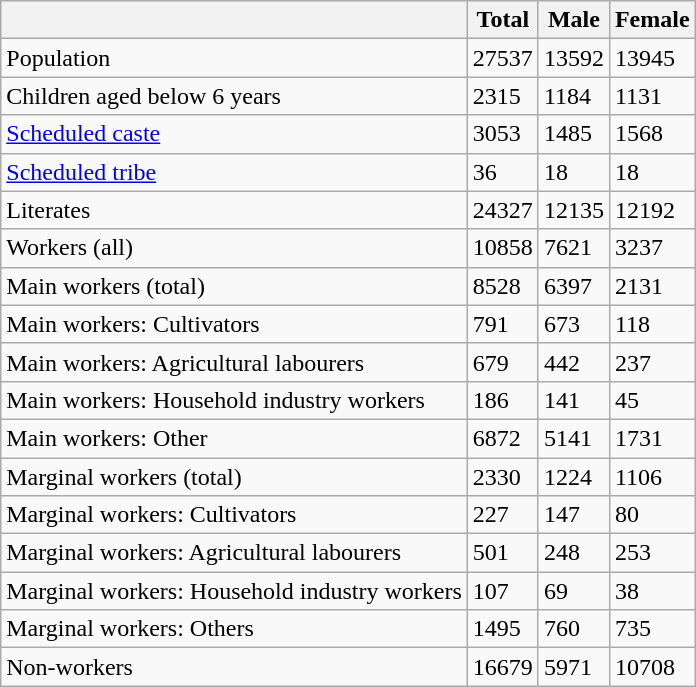<table class="wikitable sortable">
<tr>
<th></th>
<th>Total</th>
<th>Male</th>
<th>Female</th>
</tr>
<tr>
<td>Population</td>
<td>27537</td>
<td>13592</td>
<td>13945</td>
</tr>
<tr>
<td>Children aged below 6 years</td>
<td>2315</td>
<td>1184</td>
<td>1131</td>
</tr>
<tr>
<td><a href='#'>Scheduled caste</a></td>
<td>3053</td>
<td>1485</td>
<td>1568</td>
</tr>
<tr>
<td><a href='#'>Scheduled tribe</a></td>
<td>36</td>
<td>18</td>
<td>18</td>
</tr>
<tr>
<td>Literates</td>
<td>24327</td>
<td>12135</td>
<td>12192</td>
</tr>
<tr>
<td>Workers (all)</td>
<td>10858</td>
<td>7621</td>
<td>3237</td>
</tr>
<tr>
<td>Main workers (total)</td>
<td>8528</td>
<td>6397</td>
<td>2131</td>
</tr>
<tr>
<td>Main workers: Cultivators</td>
<td>791</td>
<td>673</td>
<td>118</td>
</tr>
<tr>
<td>Main workers: Agricultural labourers</td>
<td>679</td>
<td>442</td>
<td>237</td>
</tr>
<tr>
<td>Main workers: Household industry workers</td>
<td>186</td>
<td>141</td>
<td>45</td>
</tr>
<tr>
<td>Main workers: Other</td>
<td>6872</td>
<td>5141</td>
<td>1731</td>
</tr>
<tr>
<td>Marginal workers (total)</td>
<td>2330</td>
<td>1224</td>
<td>1106</td>
</tr>
<tr>
<td>Marginal workers: Cultivators</td>
<td>227</td>
<td>147</td>
<td>80</td>
</tr>
<tr>
<td>Marginal workers: Agricultural labourers</td>
<td>501</td>
<td>248</td>
<td>253</td>
</tr>
<tr>
<td>Marginal workers: Household industry workers</td>
<td>107</td>
<td>69</td>
<td>38</td>
</tr>
<tr>
<td>Marginal workers: Others</td>
<td>1495</td>
<td>760</td>
<td>735</td>
</tr>
<tr>
<td>Non-workers</td>
<td>16679</td>
<td>5971</td>
<td>10708</td>
</tr>
</table>
